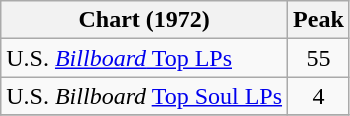<table class="wikitable">
<tr>
<th>Chart (1972)</th>
<th>Peak<br></th>
</tr>
<tr>
<td>U.S. <a href='#'><em>Billboard</em> Top LPs</a></td>
<td align="center">55</td>
</tr>
<tr>
<td>U.S. <em>Billboard</em> <a href='#'>Top Soul LPs</a></td>
<td align="center">4</td>
</tr>
<tr>
</tr>
</table>
